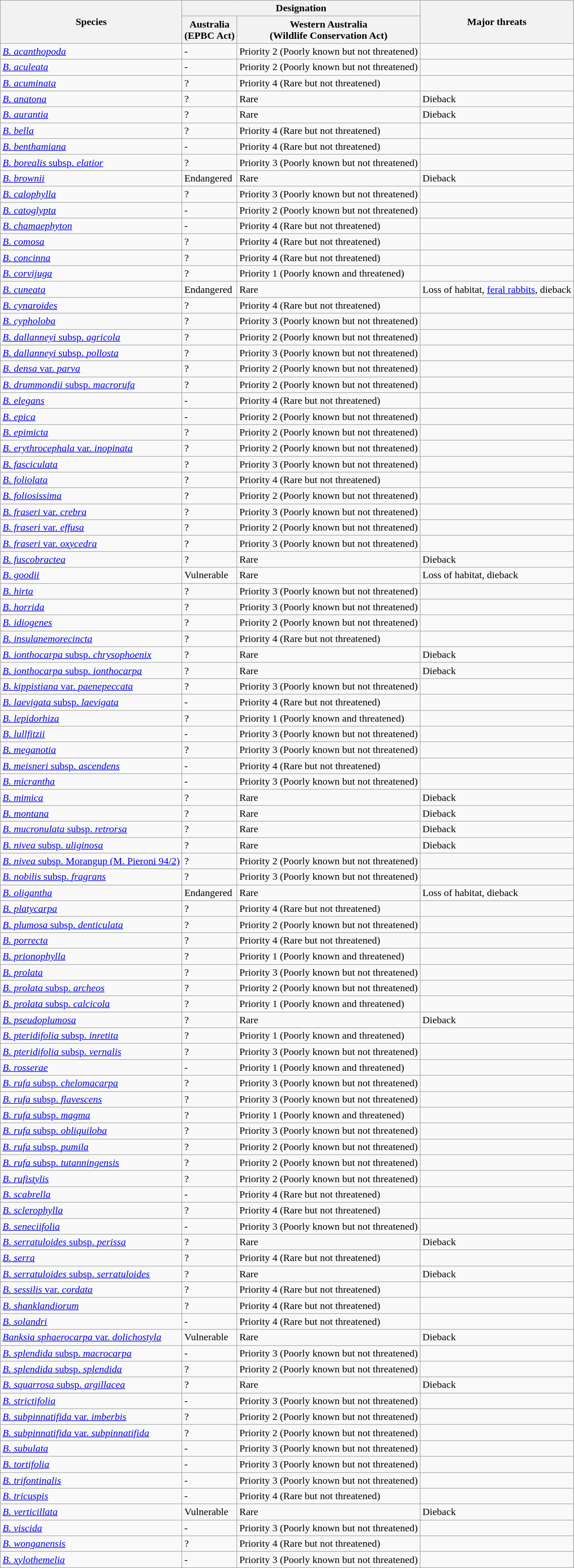<table class="wikitable">
<tr>
<th rowspan="2">Species</th>
<th colspan="2">Designation</th>
<th rowspan="2">Major threats</th>
</tr>
<tr>
<th>Australia<br>(EPBC Act)</th>
<th>Western Australia<br>(Wildlife Conservation Act)</th>
</tr>
<tr>
<td><em><a href='#'>B. acanthopoda</a></em></td>
<td>-</td>
<td>Priority 2 (Poorly known but not threatened)</td>
<td></td>
</tr>
<tr>
<td><em><a href='#'>B. aculeata</a></em></td>
<td>-</td>
<td>Priority 2 (Poorly known but not threatened)</td>
<td></td>
</tr>
<tr>
<td><em><a href='#'>B. acuminata</a></em></td>
<td>?</td>
<td>Priority 4 (Rare but not threatened)</td>
<td></td>
</tr>
<tr>
<td><em><a href='#'>B. anatona</a></em></td>
<td>?</td>
<td>Rare</td>
<td>Dieback</td>
</tr>
<tr>
<td><em><a href='#'>B. aurantia</a></em></td>
<td>?</td>
<td>Rare</td>
<td>Dieback</td>
</tr>
<tr>
<td><em><a href='#'>B. bella</a></em></td>
<td>?</td>
<td>Priority 4 (Rare but not threatened)</td>
<td></td>
</tr>
<tr>
<td><em><a href='#'>B. benthamiana</a></em></td>
<td>-</td>
<td>Priority 4 (Rare but not threatened)</td>
<td></td>
</tr>
<tr>
<td><a href='#'><em>B. borealis</em> subsp. <em>elatior</em></a></td>
<td>?</td>
<td>Priority 3 (Poorly known but not threatened)</td>
<td></td>
</tr>
<tr>
<td><em><a href='#'>B. brownii</a></em></td>
<td>Endangered</td>
<td>Rare</td>
<td>Dieback</td>
</tr>
<tr>
<td><em><a href='#'>B. calophylla</a></em></td>
<td>?</td>
<td>Priority 3 (Poorly known but not threatened)</td>
<td></td>
</tr>
<tr>
<td><em><a href='#'>B. catoglypta</a></em></td>
<td>-</td>
<td>Priority 2 (Poorly known but not threatened)</td>
<td></td>
</tr>
<tr>
<td><em><a href='#'>B. chamaephyton</a></em></td>
<td>-</td>
<td>Priority 4 (Rare but not threatened)</td>
<td></td>
</tr>
<tr>
<td><em><a href='#'>B. comosa</a></em></td>
<td>?</td>
<td>Priority 4 (Rare but not threatened)</td>
<td></td>
</tr>
<tr>
<td><em><a href='#'>B. concinna</a></em></td>
<td>?</td>
<td>Priority 4 (Rare but not threatened)</td>
<td></td>
</tr>
<tr>
<td><em><a href='#'>B. corvijuga</a></em></td>
<td>?</td>
<td>Priority 1 (Poorly known and threatened)</td>
<td></td>
</tr>
<tr>
<td><em><a href='#'>B. cuneata</a></em></td>
<td>Endangered</td>
<td>Rare</td>
<td>Loss of habitat, <a href='#'>feral rabbits</a>, dieback</td>
</tr>
<tr>
<td><em><a href='#'>B. cynaroides</a></em></td>
<td>?</td>
<td>Priority 4 (Rare but not threatened)</td>
<td></td>
</tr>
<tr>
<td><em><a href='#'>B. cypholoba</a></em></td>
<td>?</td>
<td>Priority 3 (Poorly known but not threatened)</td>
<td></td>
</tr>
<tr>
<td><a href='#'><em>B. dallanneyi</em> subsp. <em>agricola</em></a></td>
<td>?</td>
<td>Priority 2 (Poorly known but not threatened)</td>
<td></td>
</tr>
<tr>
<td><a href='#'><em>B. dallanneyi</em> subsp. <em>pollosta</em></a></td>
<td>?</td>
<td>Priority 3 (Poorly known but not threatened)</td>
<td></td>
</tr>
<tr>
<td><a href='#'><em>B. densa</em> var. <em>parva</em></a></td>
<td>?</td>
<td>Priority 2 (Poorly known but not threatened)</td>
<td></td>
</tr>
<tr>
<td><a href='#'><em>B. drummondii</em> subsp. <em>macrorufa</em></a></td>
<td>?</td>
<td>Priority 2 (Poorly known but not threatened)</td>
<td></td>
</tr>
<tr>
<td><em><a href='#'>B. elegans</a></em></td>
<td>-</td>
<td>Priority 4 (Rare but not threatened)</td>
<td></td>
</tr>
<tr>
<td><em><a href='#'>B. epica</a></em></td>
<td>-</td>
<td>Priority 2 (Poorly known but not threatened)</td>
<td></td>
</tr>
<tr>
<td><em><a href='#'>B. epimicta</a></em></td>
<td>?</td>
<td>Priority 2 (Poorly known but not threatened)</td>
<td></td>
</tr>
<tr>
<td><a href='#'><em>B. erythrocephala</em> var. <em>inopinata</em></a></td>
<td>?</td>
<td>Priority 2 (Poorly known but not threatened)</td>
<td></td>
</tr>
<tr>
<td><em><a href='#'>B. fasciculata</a></em></td>
<td>?</td>
<td>Priority 3 (Poorly known but not threatened)</td>
<td></td>
</tr>
<tr>
<td><em><a href='#'>B. foliolata</a></em></td>
<td>?</td>
<td>Priority 4 (Rare but not threatened)</td>
<td></td>
</tr>
<tr>
<td><em><a href='#'>B. foliosissima</a></em></td>
<td>?</td>
<td>Priority 2 (Poorly known but not threatened)</td>
<td></td>
</tr>
<tr>
<td><a href='#'><em>B. fraseri</em> var. <em>crebra</em></a></td>
<td>?</td>
<td>Priority 3 (Poorly known but not threatened)</td>
<td></td>
</tr>
<tr>
<td><a href='#'><em>B. fraseri</em> var. <em>effusa</em></a></td>
<td>?</td>
<td>Priority 2 (Poorly known but not threatened)</td>
<td></td>
</tr>
<tr>
<td><a href='#'><em>B. fraseri</em> var. <em>oxycedra</em></a></td>
<td>?</td>
<td>Priority 3 (Poorly known but not threatened)</td>
<td></td>
</tr>
<tr>
<td><em><a href='#'>B. fuscobractea</a></em></td>
<td>?</td>
<td>Rare</td>
<td>Dieback</td>
</tr>
<tr>
<td><em><a href='#'>B. goodii</a></em></td>
<td>Vulnerable</td>
<td>Rare</td>
<td>Loss of habitat, dieback</td>
</tr>
<tr>
<td><em><a href='#'>B. hirta</a></em></td>
<td>?</td>
<td>Priority 3 (Poorly known but not threatened)</td>
<td></td>
</tr>
<tr>
<td><em><a href='#'>B. horrida</a></em></td>
<td>?</td>
<td>Priority 3 (Poorly known but not threatened)</td>
<td></td>
</tr>
<tr>
<td><em><a href='#'>B. idiogenes</a></em></td>
<td>?</td>
<td>Priority 2 (Poorly known but not threatened)</td>
<td></td>
</tr>
<tr>
<td><em><a href='#'>B. insulanemorecincta</a></em></td>
<td>?</td>
<td>Priority 4 (Rare but not threatened)</td>
<td></td>
</tr>
<tr>
<td><a href='#'><em>B. ionthocarpa</em> subsp. <em>chrysophoenix</em></a></td>
<td>?</td>
<td>Rare</td>
<td>Dieback</td>
</tr>
<tr>
<td><a href='#'><em>B. ionthocarpa</em> subsp. <em>ionthocarpa</em></a></td>
<td>?</td>
<td>Rare</td>
<td>Dieback</td>
</tr>
<tr>
<td><a href='#'><em>B. kippistiana</em> var. <em>paenepeccata</em></a></td>
<td>?</td>
<td>Priority 3 (Poorly known but not threatened)</td>
<td></td>
</tr>
<tr>
<td><a href='#'><em>B. laevigata</em> subsp. <em>laevigata</em></a></td>
<td>-</td>
<td>Priority 4 (Rare but not threatened)</td>
<td></td>
</tr>
<tr>
<td><em><a href='#'>B. lepidorhiza</a></em></td>
<td>?</td>
<td>Priority 1 (Poorly known and threatened)</td>
<td></td>
</tr>
<tr>
<td><em><a href='#'>B. lullfitzii</a></em></td>
<td>-</td>
<td>Priority 3 (Poorly known but not threatened)</td>
<td></td>
</tr>
<tr>
<td><em><a href='#'>B. meganotia</a></em></td>
<td>?</td>
<td>Priority 3 (Poorly known but not threatened)</td>
<td></td>
</tr>
<tr>
<td><a href='#'><em>B. meisneri</em> subsp. <em>ascendens</em></a></td>
<td>-</td>
<td>Priority 4 (Rare but not threatened)</td>
<td></td>
</tr>
<tr>
<td><em><a href='#'>B. micrantha</a></em></td>
<td>-</td>
<td>Priority 3 (Poorly known but not threatened)</td>
<td></td>
</tr>
<tr>
<td><em><a href='#'>B. mimica</a></em></td>
<td>?</td>
<td>Rare</td>
<td>Dieback</td>
</tr>
<tr>
<td><em><a href='#'>B. montana</a></em></td>
<td>?</td>
<td>Rare</td>
<td>Dieback</td>
</tr>
<tr>
<td><a href='#'><em>B. mucronulata</em> subsp. <em>retrorsa</em></a></td>
<td>?</td>
<td>Rare</td>
<td>Dieback</td>
</tr>
<tr>
<td><a href='#'><em>B. nivea</em> subsp. <em>uliginosa</em></a></td>
<td>?</td>
<td>Rare</td>
<td>Dieback</td>
</tr>
<tr>
<td><a href='#'><em>B. nivea</em> subsp. Morangup (M. Pieroni 94/2)</a></td>
<td>?</td>
<td>Priority 2 (Poorly known but not threatened)</td>
<td></td>
</tr>
<tr>
<td><a href='#'><em>B. nobilis</em> subsp. <em>fragrans</em></a></td>
<td>?</td>
<td>Priority 3 (Poorly known but not threatened)</td>
<td></td>
</tr>
<tr>
<td><em><a href='#'>B. oligantha</a></em></td>
<td>Endangered</td>
<td>Rare</td>
<td>Loss of habitat, dieback</td>
</tr>
<tr>
<td><em><a href='#'>B. platycarpa</a></em></td>
<td>?</td>
<td>Priority 4 (Rare but not threatened)</td>
<td></td>
</tr>
<tr>
<td><a href='#'><em>B. plumosa</em> subsp. <em>denticulata</em></a></td>
<td>?</td>
<td>Priority 2 (Poorly known but not threatened)</td>
<td></td>
</tr>
<tr>
<td><em><a href='#'>B. porrecta</a></em></td>
<td>?</td>
<td>Priority 4 (Rare but not threatened)</td>
<td></td>
</tr>
<tr>
<td><em><a href='#'>B. prionophylla</a></em></td>
<td>?</td>
<td>Priority 1 (Poorly known and threatened)</td>
<td></td>
</tr>
<tr>
<td><em><a href='#'>B. prolata</a></em></td>
<td>?</td>
<td>Priority 3 (Poorly known but not threatened)</td>
<td></td>
</tr>
<tr>
<td><a href='#'><em>B. prolata</em> subsp. <em>archeos</em></a></td>
<td>?</td>
<td>Priority 2 (Poorly known but not threatened)</td>
<td></td>
</tr>
<tr>
<td><a href='#'><em>B. prolata</em> subsp. <em>calcicola</em></a></td>
<td>?</td>
<td>Priority 1 (Poorly known and threatened)</td>
<td></td>
</tr>
<tr>
<td><em><a href='#'>B. pseudoplumosa</a></em></td>
<td>?</td>
<td>Rare</td>
<td>Dieback</td>
</tr>
<tr>
<td><a href='#'><em>B. pteridifolia</em> subsp. <em>inretita</em></a></td>
<td>?</td>
<td>Priority 1 (Poorly known and threatened)</td>
<td></td>
</tr>
<tr>
<td><a href='#'><em>B. pteridifolia</em> subsp. <em>vernalis</em></a></td>
<td>?</td>
<td>Priority 3 (Poorly known but not threatened)</td>
<td></td>
</tr>
<tr>
<td><em><a href='#'>B. rosserae</a></em></td>
<td>-</td>
<td>Priority 1 (Poorly known and threatened)</td>
<td></td>
</tr>
<tr>
<td><a href='#'><em>B. rufa</em> subsp. <em>chelomacarpa</em></a></td>
<td>?</td>
<td>Priority 3 (Poorly known but not threatened)</td>
<td></td>
</tr>
<tr>
<td><a href='#'><em>B. rufa</em> subsp. <em>flavescens</em></a></td>
<td>?</td>
<td>Priority 3 (Poorly known but not threatened)</td>
<td></td>
</tr>
<tr>
<td><a href='#'><em>B. rufa</em> subsp. <em>magma</em></a></td>
<td>?</td>
<td>Priority 1 (Poorly known and threatened)</td>
<td></td>
</tr>
<tr>
<td><a href='#'><em>B. rufa</em> subsp. <em>obliquiloba</em></a></td>
<td>?</td>
<td>Priority 3 (Poorly known but not threatened)</td>
<td></td>
</tr>
<tr>
<td><a href='#'><em>B. rufa</em> subsp. <em>pumila</em></a></td>
<td>?</td>
<td>Priority 2 (Poorly known but not threatened)</td>
<td></td>
</tr>
<tr>
<td><a href='#'><em>B. rufa</em> subsp. <em>tutanningensis</em></a></td>
<td>?</td>
<td>Priority 2 (Poorly known but not threatened)</td>
<td></td>
</tr>
<tr>
<td><a href='#'><em>B. rufistylis</em></a></td>
<td>?</td>
<td>Priority 2 (Poorly known but not threatened)</td>
<td></td>
</tr>
<tr>
<td><em><a href='#'>B. scabrella</a></em></td>
<td>-</td>
<td>Priority 4 (Rare but not threatened)</td>
<td></td>
</tr>
<tr>
<td><em><a href='#'>B. sclerophylla</a></em></td>
<td>?</td>
<td>Priority 4 (Rare but not threatened)</td>
<td></td>
</tr>
<tr>
<td><em><a href='#'>B. seneciifolia</a></em></td>
<td>-</td>
<td>Priority 3 (Poorly known but not threatened)</td>
<td></td>
</tr>
<tr>
<td><a href='#'><em>B. serratuloides</em> subsp. <em>perissa</em></a></td>
<td>?</td>
<td>Rare</td>
<td>Dieback</td>
</tr>
<tr>
<td><em><a href='#'>B. serra</a></em></td>
<td>?</td>
<td>Priority 4 (Rare but not threatened)</td>
<td></td>
</tr>
<tr>
<td><a href='#'><em>B. serratuloides</em> subsp. <em>serratuloides</em></a></td>
<td>?</td>
<td>Rare</td>
<td>Dieback</td>
</tr>
<tr>
<td><a href='#'><em>B. sessilis</em> var. <em>cordata</em></a></td>
<td>?</td>
<td>Priority 4 (Rare but not threatened)</td>
<td></td>
</tr>
<tr>
<td><em><a href='#'>B. shanklandiorum</a></em></td>
<td>?</td>
<td>Priority 4 (Rare but not threatened)</td>
<td></td>
</tr>
<tr>
<td><em><a href='#'>B. solandri</a></em></td>
<td>-</td>
<td>Priority 4 (Rare but not threatened)</td>
<td></td>
</tr>
<tr>
<td><a href='#'><em>Banksia sphaerocarpa</em> var. <em>dolichostyla</em></a></td>
<td>Vulnerable</td>
<td>Rare</td>
<td>Dieback</td>
</tr>
<tr>
<td><a href='#'><em>B. splendida</em> subsp. <em>macrocarpa</em></a></td>
<td>-</td>
<td>Priority 3 (Poorly known but not threatened)</td>
<td></td>
</tr>
<tr>
<td><a href='#'><em>B. splendida</em> subsp. <em>splendida</em></a></td>
<td>?</td>
<td>Priority 2 (Poorly known but not threatened)</td>
<td></td>
</tr>
<tr>
<td><a href='#'><em>B. squarrosa</em> subsp. <em>argillacea</em></a></td>
<td>?</td>
<td>Rare</td>
<td>Dieback</td>
</tr>
<tr>
<td><em><a href='#'>B. strictifolia</a></em></td>
<td>-</td>
<td>Priority 3 (Poorly known but not threatened)</td>
<td></td>
</tr>
<tr>
<td><a href='#'><em>B. subpinnatifida</em> var. <em>imberbis</em></a></td>
<td>?</td>
<td>Priority 2 (Poorly known but not threatened)</td>
<td></td>
</tr>
<tr>
<td><a href='#'><em>B. subpinnatifida</em> var. <em>subpinnatifida</em></a></td>
<td>?</td>
<td>Priority 2 (Poorly known but not threatened)</td>
<td></td>
</tr>
<tr>
<td><em><a href='#'>B. subulata</a></em></td>
<td>-</td>
<td>Priority 3 (Poorly known but not threatened)</td>
<td></td>
</tr>
<tr>
<td><em><a href='#'>B. tortifolia</a></em></td>
<td>-</td>
<td>Priority 3 (Poorly known but not threatened)</td>
<td></td>
</tr>
<tr>
<td><em><a href='#'>B. trifontinalis</a></em></td>
<td>-</td>
<td>Priority 3 (Poorly known but not threatened)</td>
<td></td>
</tr>
<tr>
<td><em><a href='#'>B. tricuspis</a></em></td>
<td>-</td>
<td>Priority 4 (Rare but not threatened)</td>
<td></td>
</tr>
<tr>
<td><em><a href='#'>B. verticillata</a></em></td>
<td>Vulnerable</td>
<td>Rare</td>
<td>Dieback</td>
</tr>
<tr>
<td><em><a href='#'>B. viscida</a></em></td>
<td>-</td>
<td>Priority 3 (Poorly known but not threatened)</td>
<td></td>
</tr>
<tr>
<td><em><a href='#'>B. wonganensis</a></em></td>
<td>?</td>
<td>Priority 4 (Rare but not threatened)</td>
<td></td>
</tr>
<tr>
<td><em><a href='#'>B. xylothemelia</a></em></td>
<td>-</td>
<td>Priority 3 (Poorly known but not threatened)</td>
<td></td>
</tr>
</table>
